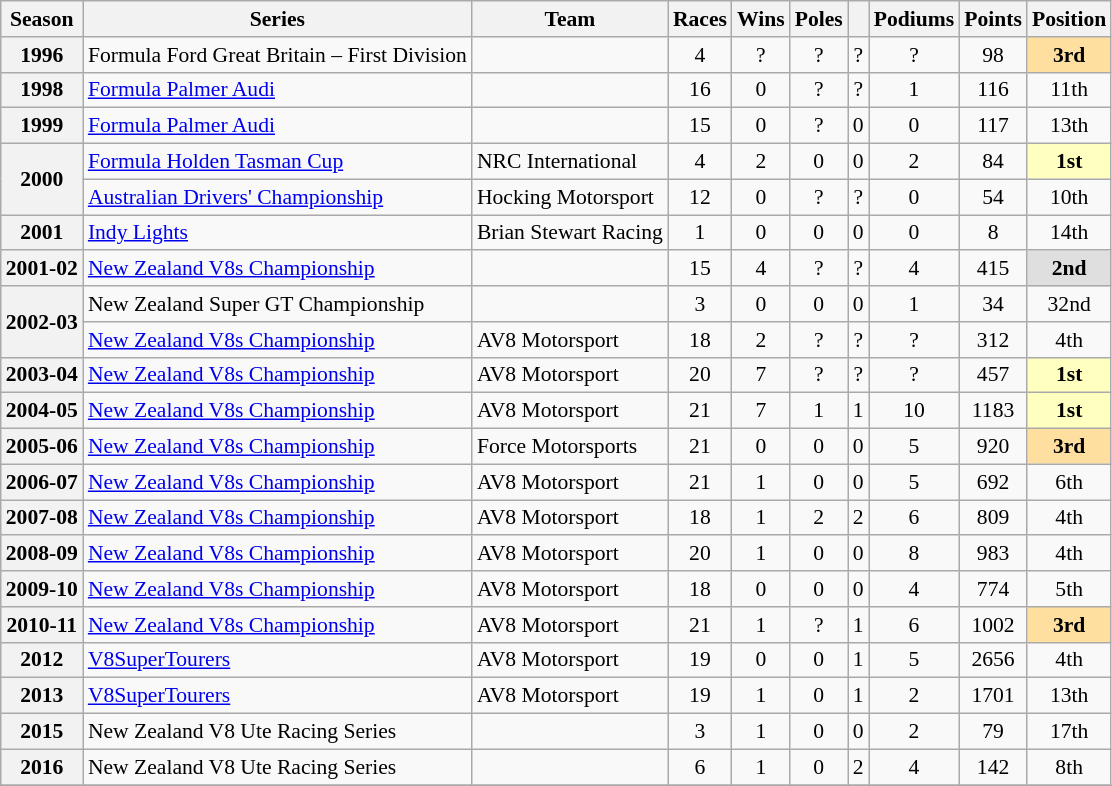<table class="wikitable" style="font-size: 90%; text-align:center">
<tr>
<th>Season</th>
<th>Series</th>
<th>Team</th>
<th>Races</th>
<th>Wins</th>
<th>Poles</th>
<th></th>
<th>Podiums</th>
<th>Points</th>
<th>Position</th>
</tr>
<tr>
<th>1996</th>
<td align="left">Formula Ford Great Britain – First Division</td>
<td align="left"></td>
<td>4</td>
<td>?</td>
<td>?</td>
<td>?</td>
<td>?</td>
<td>98</td>
<td style="background:#ffdf9f;"><strong>3rd</strong></td>
</tr>
<tr>
<th>1998</th>
<td align="left"><a href='#'>Formula Palmer Audi</a></td>
<td align="left"></td>
<td>16</td>
<td>0</td>
<td>?</td>
<td>?</td>
<td>1</td>
<td>116</td>
<td>11th</td>
</tr>
<tr>
<th>1999</th>
<td align="left"><a href='#'>Formula Palmer Audi</a></td>
<td align="left"></td>
<td>15</td>
<td>0</td>
<td>?</td>
<td>0</td>
<td>0</td>
<td>117</td>
<td>13th</td>
</tr>
<tr>
<th rowspan="2">2000</th>
<td align="left"><a href='#'>Formula Holden Tasman Cup</a></td>
<td align="left">NRC International</td>
<td>4</td>
<td>2</td>
<td>0</td>
<td>0</td>
<td>2</td>
<td>84</td>
<td style="background:#ffffbf;"><strong>1st</strong></td>
</tr>
<tr>
<td align="left"><a href='#'>Australian Drivers' Championship</a></td>
<td align="left">Hocking Motorsport</td>
<td>12</td>
<td>0</td>
<td>?</td>
<td>?</td>
<td>0</td>
<td>54</td>
<td>10th</td>
</tr>
<tr>
<th>2001</th>
<td align="left"><a href='#'>Indy Lights</a></td>
<td align="left">Brian Stewart Racing</td>
<td>1</td>
<td>0</td>
<td>0</td>
<td>0</td>
<td>0</td>
<td>8</td>
<td>14th</td>
</tr>
<tr>
<th>2001-02</th>
<td align="left"><a href='#'>New Zealand V8s Championship</a></td>
<td align="left"></td>
<td>15</td>
<td>4</td>
<td>?</td>
<td>?</td>
<td>4</td>
<td>415</td>
<td style="background:#dfdfdf;"><strong>2nd</strong></td>
</tr>
<tr>
<th rowspan="2">2002-03</th>
<td align="left">New Zealand Super GT Championship</td>
<td align="left"></td>
<td>3</td>
<td>0</td>
<td>0</td>
<td>0</td>
<td>1</td>
<td>34</td>
<td>32nd</td>
</tr>
<tr>
<td align="left"><a href='#'>New Zealand V8s Championship</a></td>
<td align="left">AV8 Motorsport</td>
<td>18</td>
<td>2</td>
<td>?</td>
<td>?</td>
<td>?</td>
<td>312</td>
<td>4th</td>
</tr>
<tr>
<th>2003-04</th>
<td align="left"><a href='#'>New Zealand V8s Championship</a></td>
<td align="left">AV8 Motorsport</td>
<td>20</td>
<td>7</td>
<td>?</td>
<td>?</td>
<td>?</td>
<td>457</td>
<td style="background:#ffffbf;"><strong>1st</strong></td>
</tr>
<tr>
<th>2004-05</th>
<td align="left"><a href='#'>New Zealand V8s Championship</a></td>
<td align="left">AV8 Motorsport</td>
<td>21</td>
<td>7</td>
<td>1</td>
<td>1</td>
<td>10</td>
<td>1183</td>
<td style="background:#ffffbf;"><strong>1st</strong></td>
</tr>
<tr>
<th>2005-06</th>
<td align="left"><a href='#'>New Zealand V8s Championship</a></td>
<td align="left">Force Motorsports</td>
<td>21</td>
<td>0</td>
<td>0</td>
<td>0</td>
<td>5</td>
<td>920</td>
<td style="background:#ffdf9f;"><strong>3rd</strong></td>
</tr>
<tr>
<th>2006-07</th>
<td align="left"><a href='#'>New Zealand V8s Championship</a></td>
<td align="left">AV8 Motorsport</td>
<td>21</td>
<td>1</td>
<td>0</td>
<td>0</td>
<td>5</td>
<td>692</td>
<td>6th</td>
</tr>
<tr>
<th>2007-08</th>
<td align="left"><a href='#'>New Zealand V8s Championship</a></td>
<td align="left">AV8 Motorsport</td>
<td>18</td>
<td>1</td>
<td>2</td>
<td>2</td>
<td>6</td>
<td>809</td>
<td>4th</td>
</tr>
<tr>
<th>2008-09</th>
<td align="left"><a href='#'>New Zealand V8s Championship</a></td>
<td align="left">AV8 Motorsport</td>
<td>20</td>
<td>1</td>
<td>0</td>
<td>0</td>
<td>8</td>
<td>983</td>
<td>4th</td>
</tr>
<tr>
<th>2009-10</th>
<td align="left"><a href='#'>New Zealand V8s Championship</a></td>
<td align="left">AV8 Motorsport</td>
<td>18</td>
<td>0</td>
<td>0</td>
<td>0</td>
<td>4</td>
<td>774</td>
<td>5th</td>
</tr>
<tr>
<th>2010-11</th>
<td align="left"><a href='#'>New Zealand V8s Championship</a></td>
<td align="left">AV8 Motorsport</td>
<td>21</td>
<td>1</td>
<td>?</td>
<td>1</td>
<td>6</td>
<td>1002</td>
<td style="background:#ffdf9f;"><strong>3rd</strong></td>
</tr>
<tr>
<th>2012</th>
<td align="left"><a href='#'>V8SuperTourers</a></td>
<td align="left">AV8 Motorsport</td>
<td>19</td>
<td>0</td>
<td>0</td>
<td>1</td>
<td>5</td>
<td>2656</td>
<td>4th</td>
</tr>
<tr>
<th>2013</th>
<td align="left"><a href='#'>V8SuperTourers</a></td>
<td align="left">AV8 Motorsport</td>
<td>19</td>
<td>1</td>
<td>0</td>
<td>1</td>
<td>2</td>
<td>1701</td>
<td>13th</td>
</tr>
<tr>
<th>2015</th>
<td align="left">New Zealand V8 Ute Racing Series</td>
<td align="left"></td>
<td>3</td>
<td>1</td>
<td>0</td>
<td>0</td>
<td>2</td>
<td>79</td>
<td>17th</td>
</tr>
<tr>
<th>2016</th>
<td align="left">New Zealand V8 Ute Racing Series</td>
<td align="left"></td>
<td>6</td>
<td>1</td>
<td>0</td>
<td>2</td>
<td>4</td>
<td>142</td>
<td>8th</td>
</tr>
<tr>
</tr>
</table>
